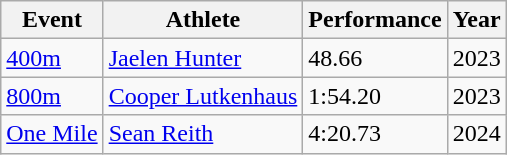<table class="wikitable">
<tr>
<th>Event</th>
<th>Athlete</th>
<th>Performance</th>
<th>Year</th>
</tr>
<tr>
<td><a href='#'>400m</a></td>
<td><a href='#'>Jaelen Hunter</a></td>
<td>48.66</td>
<td>2023</td>
</tr>
<tr>
<td><a href='#'>800m</a></td>
<td><a href='#'>Cooper Lutkenhaus</a></td>
<td>1:54.20</td>
<td>2023</td>
</tr>
<tr>
<td><a href='#'>One Mile</a></td>
<td><a href='#'>Sean Reith</a></td>
<td>4:20.73</td>
<td>2024</td>
</tr>
</table>
